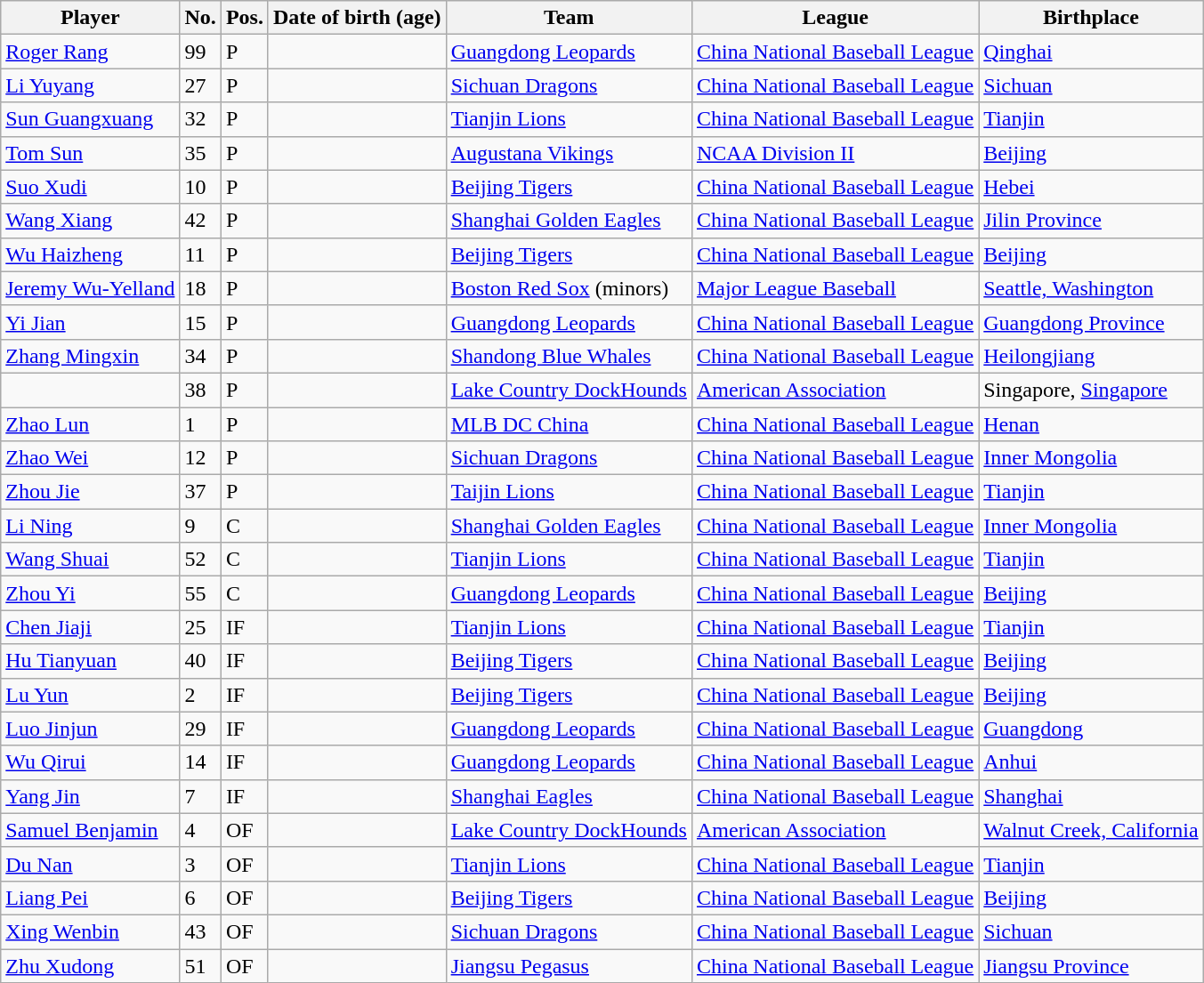<table class="wikitable sortable plainrowheaders" style="white-space:nowrap;">
<tr>
<th scope="col">Player</th>
<th scope="col">No.</th>
<th scope="col">Pos.</th>
<th scope="col">Date of birth (age)</th>
<th scope="col">Team</th>
<th scope="col">League</th>
<th scope="col">Birthplace</th>
</tr>
<tr>
<td><a href='#'>Roger Rang</a></td>
<td>99</td>
<td>P</td>
<td></td>
<td> <a href='#'>Guangdong Leopards</a></td>
<td><a href='#'>China National Baseball League</a></td>
<td> <a href='#'>Qinghai</a></td>
</tr>
<tr>
<td><a href='#'>Li Yuyang</a></td>
<td>27</td>
<td>P</td>
<td></td>
<td> <a href='#'>Sichuan Dragons</a></td>
<td><a href='#'>China National Baseball League</a></td>
<td> <a href='#'>Sichuan</a></td>
</tr>
<tr>
<td><a href='#'>Sun Guangxuang</a></td>
<td>32</td>
<td>P</td>
<td></td>
<td> <a href='#'>Tianjin Lions</a></td>
<td><a href='#'>China National Baseball League</a></td>
<td> <a href='#'>Tianjin</a></td>
</tr>
<tr>
<td><a href='#'>Tom Sun</a></td>
<td>35</td>
<td>P</td>
<td></td>
<td> <a href='#'>Augustana Vikings</a></td>
<td><a href='#'>NCAA Division II</a></td>
<td> <a href='#'>Beijing</a></td>
</tr>
<tr>
<td><a href='#'>Suo Xudi</a></td>
<td>10</td>
<td>P</td>
<td></td>
<td> <a href='#'>Beijing Tigers</a></td>
<td><a href='#'>China National Baseball League</a></td>
<td> <a href='#'>Hebei</a></td>
</tr>
<tr>
<td><a href='#'>Wang Xiang</a></td>
<td>42</td>
<td>P</td>
<td></td>
<td> <a href='#'>Shanghai Golden Eagles</a></td>
<td><a href='#'>China National Baseball League</a></td>
<td> <a href='#'>Jilin Province</a></td>
</tr>
<tr>
<td><a href='#'>Wu Haizheng</a></td>
<td>11</td>
<td>P</td>
<td></td>
<td> <a href='#'>Beijing Tigers</a></td>
<td><a href='#'>China National Baseball League</a></td>
<td> <a href='#'>Beijing</a></td>
</tr>
<tr>
<td><a href='#'>Jeremy Wu-Yelland</a></td>
<td>18</td>
<td>P</td>
<td></td>
<td> <a href='#'>Boston Red Sox</a> (minors)</td>
<td><a href='#'>Major League Baseball</a></td>
<td> <a href='#'>Seattle, Washington</a></td>
</tr>
<tr>
<td><a href='#'>Yi Jian</a></td>
<td>15</td>
<td>P</td>
<td></td>
<td> <a href='#'>Guangdong Leopards</a></td>
<td><a href='#'>China National Baseball League</a></td>
<td> <a href='#'>Guangdong Province</a></td>
</tr>
<tr>
<td><a href='#'>Zhang Mingxin</a></td>
<td>34</td>
<td>P</td>
<td></td>
<td> <a href='#'>Shandong Blue Whales</a></td>
<td><a href='#'>China National Baseball League</a></td>
<td> <a href='#'>Heilongjiang</a></td>
</tr>
<tr>
<td></td>
<td>38</td>
<td>P</td>
<td></td>
<td> <a href='#'>Lake Country DockHounds</a></td>
<td><a href='#'> American Association</a></td>
<td> Singapore, <a href='#'>Singapore</a></td>
</tr>
<tr>
<td><a href='#'>Zhao Lun</a></td>
<td>1</td>
<td>P</td>
<td></td>
<td> <a href='#'>MLB DC China</a></td>
<td><a href='#'>China National Baseball League</a></td>
<td> <a href='#'>Henan</a></td>
</tr>
<tr>
<td><a href='#'>Zhao Wei</a></td>
<td>12</td>
<td>P</td>
<td></td>
<td> <a href='#'>Sichuan Dragons</a></td>
<td><a href='#'>China National Baseball League</a></td>
<td> <a href='#'>Inner Mongolia</a></td>
</tr>
<tr>
<td><a href='#'>Zhou Jie</a></td>
<td>37</td>
<td>P</td>
<td></td>
<td> <a href='#'>Taijin Lions</a></td>
<td><a href='#'>China National Baseball League</a></td>
<td> <a href='#'>Tianjin</a></td>
</tr>
<tr>
<td><a href='#'>Li Ning</a></td>
<td>9</td>
<td>C</td>
<td></td>
<td> <a href='#'>Shanghai Golden Eagles</a></td>
<td><a href='#'>China National Baseball League</a></td>
<td> <a href='#'>Inner Mongolia</a></td>
</tr>
<tr>
<td><a href='#'>Wang Shuai</a></td>
<td>52</td>
<td>C</td>
<td></td>
<td> <a href='#'>Tianjin Lions</a></td>
<td><a href='#'>China National Baseball League</a></td>
<td> <a href='#'>Tianjin</a></td>
</tr>
<tr>
<td><a href='#'>Zhou Yi</a></td>
<td>55</td>
<td>C</td>
<td></td>
<td> <a href='#'>Guangdong Leopards</a></td>
<td><a href='#'>China National Baseball League</a></td>
<td> <a href='#'>Beijing</a></td>
</tr>
<tr>
<td><a href='#'>Chen Jiaji</a></td>
<td>25</td>
<td>IF</td>
<td></td>
<td> <a href='#'>Tianjin Lions</a></td>
<td><a href='#'>China National Baseball League</a></td>
<td> <a href='#'>Tianjin</a></td>
</tr>
<tr>
<td><a href='#'>Hu Tianyuan</a></td>
<td>40</td>
<td>IF</td>
<td></td>
<td> <a href='#'>Beijing Tigers</a></td>
<td><a href='#'>China National Baseball League</a></td>
<td> <a href='#'>Beijing</a></td>
</tr>
<tr>
<td><a href='#'>Lu Yun</a></td>
<td>2</td>
<td>IF</td>
<td></td>
<td> <a href='#'>Beijing Tigers</a></td>
<td><a href='#'>China National Baseball League</a></td>
<td> <a href='#'>Beijing</a></td>
</tr>
<tr>
<td><a href='#'>Luo Jinjun</a></td>
<td>29</td>
<td>IF</td>
<td></td>
<td> <a href='#'>Guangdong Leopards</a></td>
<td><a href='#'>China National Baseball League</a></td>
<td> <a href='#'>Guangdong</a></td>
</tr>
<tr>
<td><a href='#'>Wu Qirui</a></td>
<td>14</td>
<td>IF</td>
<td></td>
<td> <a href='#'>Guangdong Leopards</a></td>
<td><a href='#'>China National Baseball League</a></td>
<td> <a href='#'>Anhui</a></td>
</tr>
<tr>
<td><a href='#'>Yang Jin</a></td>
<td>7</td>
<td>IF</td>
<td></td>
<td> <a href='#'>Shanghai Eagles</a></td>
<td><a href='#'>China National Baseball League</a></td>
<td> <a href='#'>Shanghai</a></td>
</tr>
<tr>
<td><a href='#'> Samuel Benjamin</a></td>
<td>4</td>
<td>OF</td>
<td></td>
<td> <a href='#'>Lake Country DockHounds</a></td>
<td><a href='#'>American Association</a></td>
<td> <a href='#'>Walnut Creek, California</a></td>
</tr>
<tr>
<td><a href='#'>Du Nan</a></td>
<td>3</td>
<td>OF</td>
<td></td>
<td> <a href='#'>Tianjin Lions</a></td>
<td><a href='#'>China National Baseball League</a></td>
<td> <a href='#'>Tianjin</a></td>
</tr>
<tr>
<td><a href='#'>Liang Pei</a></td>
<td>6</td>
<td>OF</td>
<td></td>
<td> <a href='#'>Beijing Tigers</a></td>
<td><a href='#'>China National Baseball League</a></td>
<td> <a href='#'>Beijing</a></td>
</tr>
<tr>
<td><a href='#'>Xing Wenbin</a></td>
<td>43</td>
<td>OF</td>
<td></td>
<td> <a href='#'>Sichuan Dragons</a></td>
<td><a href='#'>China National Baseball League</a></td>
<td> <a href='#'>Sichuan</a></td>
</tr>
<tr>
<td><a href='#'>Zhu Xudong</a></td>
<td>51</td>
<td>OF</td>
<td></td>
<td> <a href='#'>Jiangsu Pegasus</a></td>
<td><a href='#'>China National Baseball League</a></td>
<td> <a href='#'>Jiangsu Province</a></td>
</tr>
</table>
